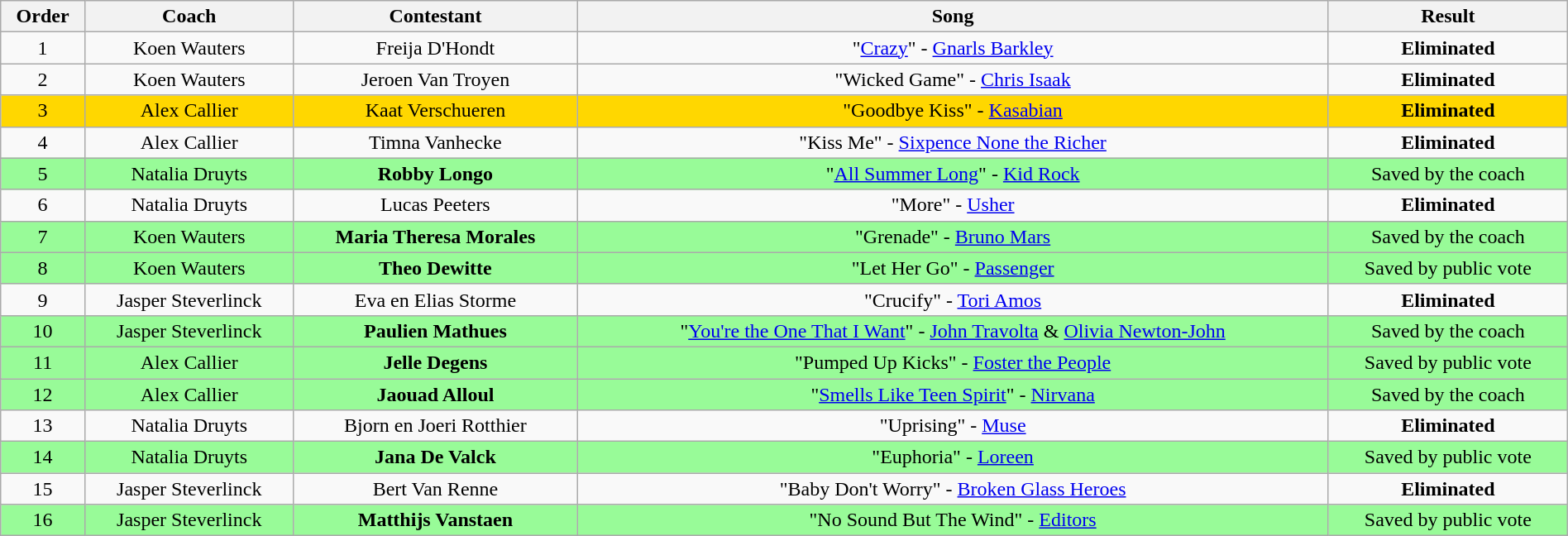<table class="wikitable sortable" style="text-align: center; width: 100%;">
<tr>
<th>Order</th>
<th>Coach</th>
<th>Contestant</th>
<th>Song</th>
<th>Result</th>
</tr>
<tr>
<td>1</td>
<td>Koen Wauters</td>
<td>Freija D'Hondt</td>
<td>"<a href='#'>Crazy</a>" - <a href='#'>Gnarls Barkley</a></td>
<td><strong>Eliminated</strong></td>
</tr>
<tr>
<td>2</td>
<td>Koen Wauters</td>
<td>Jeroen Van Troyen</td>
<td>"Wicked Game" - <a href='#'>Chris Isaak</a></td>
<td><strong>Eliminated</strong></td>
</tr>
<tr bgcolor=gold>
<td>3</td>
<td>Alex Callier</td>
<td>Kaat Verschueren</td>
<td>"Goodbye Kiss" - <a href='#'>Kasabian</a></td>
<td><strong>Eliminated</strong></td>
</tr>
<tr>
<td>4</td>
<td>Alex Callier</td>
<td>Timna Vanhecke</td>
<td>"Kiss Me" - <a href='#'>Sixpence None the Richer</a></td>
<td><strong>Eliminated</strong></td>
</tr>
<tr bgcolor=palegreen>
<td>5</td>
<td>Natalia Druyts</td>
<td><strong>Robby Longo</strong></td>
<td>"<a href='#'>All Summer Long</a>" - <a href='#'>Kid Rock</a></td>
<td>Saved by the coach</td>
</tr>
<tr>
<td>6</td>
<td>Natalia Druyts</td>
<td>Lucas Peeters</td>
<td>"More" - <a href='#'>Usher</a></td>
<td><strong>Eliminated</strong></td>
</tr>
<tr bgcolor=palegreen>
<td>7</td>
<td>Koen Wauters</td>
<td><strong>Maria Theresa Morales</strong></td>
<td>"Grenade" - <a href='#'>Bruno Mars</a></td>
<td>Saved by the coach</td>
</tr>
<tr bgcolor=palegreen>
<td>8</td>
<td>Koen Wauters</td>
<td><strong>Theo Dewitte</strong></td>
<td>"Let Her Go" - <a href='#'>Passenger</a></td>
<td>Saved by public vote</td>
</tr>
<tr>
<td>9</td>
<td>Jasper Steverlinck</td>
<td>Eva en Elias Storme</td>
<td>"Crucify" - <a href='#'>Tori Amos</a></td>
<td><strong>Eliminated</strong></td>
</tr>
<tr bgcolor=palegreen>
<td>10</td>
<td>Jasper Steverlinck</td>
<td><strong>Paulien Mathues</strong></td>
<td>"<a href='#'>You're the One That I Want</a>" - <a href='#'>John Travolta</a> & <a href='#'>Olivia Newton-John</a></td>
<td>Saved by the coach</td>
</tr>
<tr bgcolor=palegreen>
<td>11</td>
<td>Alex Callier</td>
<td><strong>Jelle Degens</strong></td>
<td>"Pumped Up Kicks" - <a href='#'>Foster the People</a></td>
<td>Saved by public vote</td>
</tr>
<tr bgcolor=palegreen>
<td>12</td>
<td>Alex Callier</td>
<td><strong>Jaouad Alloul</strong></td>
<td>"<a href='#'>Smells Like Teen Spirit</a>" - <a href='#'>Nirvana</a></td>
<td>Saved by the coach</td>
</tr>
<tr>
<td>13</td>
<td>Natalia Druyts</td>
<td>Bjorn en Joeri Rotthier</td>
<td>"Uprising" - <a href='#'>Muse</a></td>
<td><strong>Eliminated</strong></td>
</tr>
<tr bgcolor=palegreen>
<td>14</td>
<td>Natalia Druyts</td>
<td><strong>Jana De Valck</strong></td>
<td>"Euphoria" - <a href='#'>Loreen</a></td>
<td>Saved by public vote</td>
</tr>
<tr>
<td>15</td>
<td>Jasper Steverlinck</td>
<td>Bert Van Renne</td>
<td>"Baby Don't Worry" - <a href='#'>Broken Glass Heroes</a></td>
<td><strong>Eliminated</strong></td>
</tr>
<tr bgcolor=palegreen>
<td>16</td>
<td>Jasper Steverlinck</td>
<td><strong>Matthijs Vanstaen</strong></td>
<td>"No Sound But The Wind" - <a href='#'>Editors</a></td>
<td>Saved by public vote</td>
</tr>
</table>
